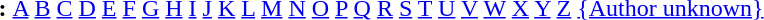<table id="toc" border="0">
<tr>
<th>:</th>
<td><a href='#'>A</a> <a href='#'>B</a> <a href='#'>C</a> <a href='#'>D</a> <a href='#'>E</a> <a href='#'>F</a> <a href='#'>G</a> <a href='#'>H</a> <a href='#'>I</a> <a href='#'>J</a> <a href='#'>K</a> <a href='#'>L</a> <a href='#'>M</a> <a href='#'>N</a> <a href='#'>O</a> <a href='#'>P</a> <a href='#'>Q</a> <a href='#'>R</a> <a href='#'>S</a> <a href='#'>T</a> <a href='#'>U</a> <a href='#'>V</a> <a href='#'>W</a> <a href='#'>X</a> <a href='#'>Y</a> <a href='#'>Z</a> <a href='#'>{Author unknown}</a></td>
</tr>
</table>
